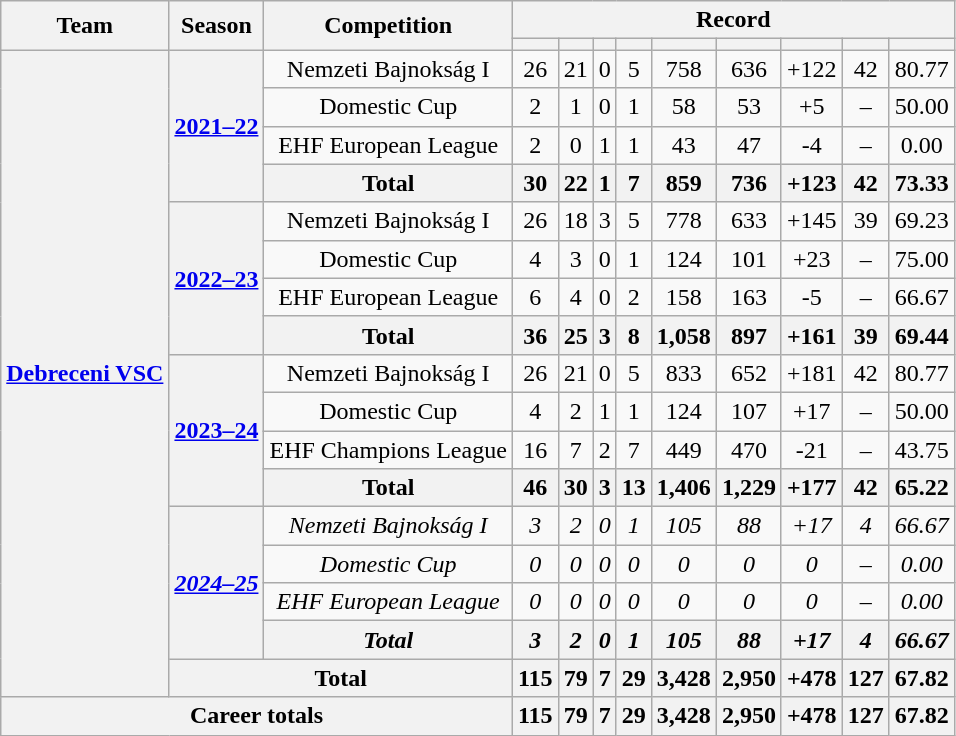<table class="wikitable" style="text-align:center">
<tr>
<th rowspan="2">Team</th>
<th rowspan="2">Season</th>
<th rowspan="2">Competition</th>
<th colspan="9">Record</th>
</tr>
<tr>
<th></th>
<th></th>
<th></th>
<th></th>
<th></th>
<th></th>
<th></th>
<th></th>
<th></th>
</tr>
<tr>
<th rowspan="17"><a href='#'>Debreceni VSC</a></th>
<th rowspan="4"><a href='#'>2021–22</a></th>
<td>Nemzeti Bajnokság I</td>
<td>26</td>
<td>21</td>
<td>0</td>
<td>5</td>
<td>758</td>
<td>636</td>
<td>+122</td>
<td>42</td>
<td>80.77</td>
</tr>
<tr>
<td>Domestic Cup</td>
<td>2</td>
<td>1</td>
<td>0</td>
<td>1</td>
<td>58</td>
<td>53</td>
<td>+5</td>
<td>–</td>
<td>50.00</td>
</tr>
<tr>
<td>EHF European League</td>
<td>2</td>
<td>0</td>
<td>1</td>
<td>1</td>
<td>43</td>
<td>47</td>
<td>-4</td>
<td>–</td>
<td>0.00</td>
</tr>
<tr>
<th>Total</th>
<th>30</th>
<th>22</th>
<th>1</th>
<th>7</th>
<th>859</th>
<th>736</th>
<th>+123</th>
<th>42</th>
<th>73.33</th>
</tr>
<tr>
<th rowspan="4"><a href='#'>2022–23</a></th>
<td>Nemzeti Bajnokság I</td>
<td>26</td>
<td>18</td>
<td>3</td>
<td>5</td>
<td>778</td>
<td>633</td>
<td>+145</td>
<td>39</td>
<td>69.23</td>
</tr>
<tr>
<td>Domestic Cup</td>
<td>4</td>
<td>3</td>
<td>0</td>
<td>1</td>
<td>124</td>
<td>101</td>
<td>+23</td>
<td>–</td>
<td>75.00</td>
</tr>
<tr>
<td>EHF European League</td>
<td>6</td>
<td>4</td>
<td>0</td>
<td>2</td>
<td>158</td>
<td>163</td>
<td>-5</td>
<td>–</td>
<td>66.67</td>
</tr>
<tr>
<th>Total</th>
<th>36</th>
<th>25</th>
<th>3</th>
<th>8</th>
<th>1,058</th>
<th>897</th>
<th>+161</th>
<th>39</th>
<th>69.44</th>
</tr>
<tr>
<th rowspan="4"><a href='#'>2023–24</a></th>
<td>Nemzeti Bajnokság I</td>
<td>26</td>
<td>21</td>
<td>0</td>
<td>5</td>
<td>833</td>
<td>652</td>
<td>+181</td>
<td>42</td>
<td>80.77</td>
</tr>
<tr>
<td>Domestic Cup</td>
<td>4</td>
<td>2</td>
<td>1</td>
<td>1</td>
<td>124</td>
<td>107</td>
<td>+17</td>
<td>–</td>
<td>50.00</td>
</tr>
<tr>
<td>EHF Champions League</td>
<td>16</td>
<td>7</td>
<td>2</td>
<td>7</td>
<td>449</td>
<td>470</td>
<td>-21</td>
<td>–</td>
<td>43.75</td>
</tr>
<tr>
<th>Total</th>
<th>46</th>
<th>30</th>
<th>3</th>
<th>13</th>
<th>1,406</th>
<th>1,229</th>
<th>+177</th>
<th>42</th>
<th>65.22</th>
</tr>
<tr>
<th rowspan="4"><em><a href='#'>2024–25</a></em></th>
<td><em>Nemzeti Bajnokság I</em></td>
<td><em>3</em></td>
<td><em>2</em></td>
<td><em>0</em></td>
<td><em>1</em></td>
<td><em>105</em></td>
<td><em>88</em></td>
<td><em>+17</em></td>
<td><em>4</em></td>
<td><em>66.67</em></td>
</tr>
<tr>
<td><em>Domestic Cup</em></td>
<td><em>0</em></td>
<td><em>0</em></td>
<td><em>0</em></td>
<td><em>0</em></td>
<td><em>0</em></td>
<td><em>0</em></td>
<td><em>0</em></td>
<td><em>–</em></td>
<td><em>0.00</em></td>
</tr>
<tr>
<td><em>EHF European League</em></td>
<td><em>0</em></td>
<td><em>0</em></td>
<td><em>0</em></td>
<td><em>0</em></td>
<td><em>0</em></td>
<td><em>0</em></td>
<td><em>0</em></td>
<td><em>–</em></td>
<td><em>0.00</em></td>
</tr>
<tr>
<th><em>Total</em></th>
<th><em>3</em></th>
<th><em>2</em></th>
<th><em>0</em></th>
<th><em>1</em></th>
<th><em>105</em></th>
<th><em>88</em></th>
<th><em>+17</em></th>
<th><em>4</em></th>
<th><em>66.67</em></th>
</tr>
<tr>
<th colspan="2">Total</th>
<th>115</th>
<th>79</th>
<th>7</th>
<th>29</th>
<th>3,428</th>
<th>2,950</th>
<th>+478</th>
<th>127</th>
<th>67.82</th>
</tr>
<tr>
<th colspan="3">Career totals</th>
<th>115</th>
<th>79</th>
<th>7</th>
<th>29</th>
<th>3,428</th>
<th>2,950</th>
<th>+478</th>
<th>127</th>
<th>67.82</th>
</tr>
</table>
